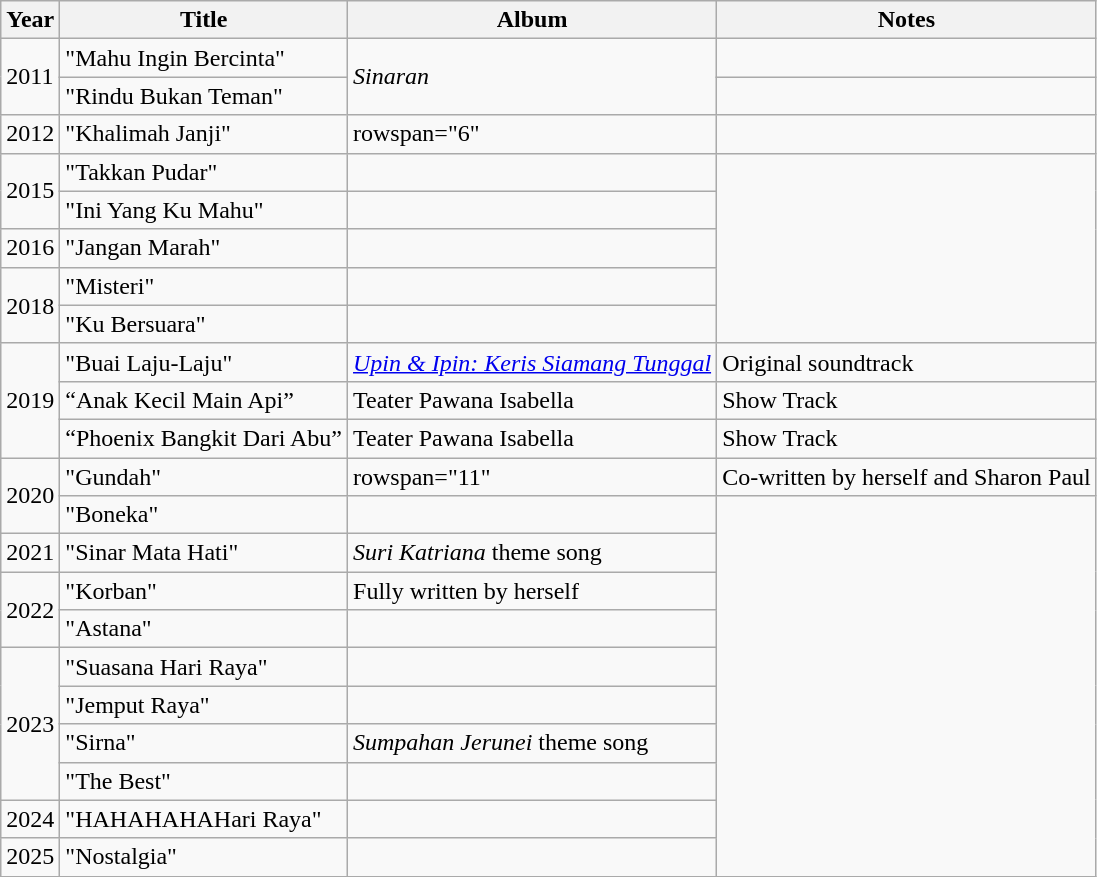<table class="wikitable">
<tr>
<th>Year</th>
<th>Title</th>
<th>Album</th>
<th>Notes</th>
</tr>
<tr>
<td rowspan="2">2011</td>
<td>"Mahu Ingin Bercinta"</td>
<td rowspan="2"><em>Sinaran</em></td>
<td></td>
</tr>
<tr>
<td>"Rindu Bukan Teman"</td>
<td></td>
</tr>
<tr>
<td>2012</td>
<td>"Khalimah Janji"</td>
<td>rowspan="6"</td>
<td></td>
</tr>
<tr>
<td rowspan="2">2015</td>
<td>"Takkan Pudar"</td>
<td></td>
</tr>
<tr>
<td>"Ini Yang Ku Mahu"</td>
<td></td>
</tr>
<tr>
<td>2016</td>
<td>"Jangan Marah"</td>
<td></td>
</tr>
<tr>
<td rowspan="2">2018</td>
<td>"Misteri"</td>
<td></td>
</tr>
<tr>
<td>"Ku Bersuara"</td>
<td></td>
</tr>
<tr>
<td rowspan="3">2019</td>
<td>"Buai Laju-Laju"</td>
<td><a href='#'><em>Upin & Ipin: Keris Siamang Tunggal</em></a></td>
<td>Original soundtrack</td>
</tr>
<tr>
<td>“Anak Kecil Main Api”</td>
<td>Teater Pawana Isabella</td>
<td>Show Track</td>
</tr>
<tr>
<td>“Phoenix Bangkit Dari Abu”</td>
<td>Teater Pawana Isabella</td>
<td>Show Track</td>
</tr>
<tr>
<td rowspan="2">2020</td>
<td>"Gundah"</td>
<td>rowspan="11"</td>
<td>Co-written by herself and Sharon Paul</td>
</tr>
<tr>
<td>"Boneka"</td>
<td></td>
</tr>
<tr>
<td>2021</td>
<td>"Sinar Mata Hati"</td>
<td><em>Suri Katriana</em> theme song</td>
</tr>
<tr>
<td rowspan="2">2022</td>
<td>"Korban"</td>
<td>Fully written by herself </td>
</tr>
<tr>
<td>"Astana"</td>
<td></td>
</tr>
<tr>
<td rowspan="4">2023</td>
<td>"Suasana Hari Raya"</td>
<td></td>
</tr>
<tr>
<td>"Jemput Raya"</td>
<td></td>
</tr>
<tr>
<td>"Sirna"</td>
<td><em>Sumpahan Jerunei</em> theme song</td>
</tr>
<tr>
<td>"The Best"</td>
<td></td>
</tr>
<tr>
<td>2024</td>
<td>"HAHAHAHAHari Raya"</td>
<td></td>
</tr>
<tr>
<td>2025</td>
<td>"Nostalgia"</td>
<td></td>
</tr>
</table>
